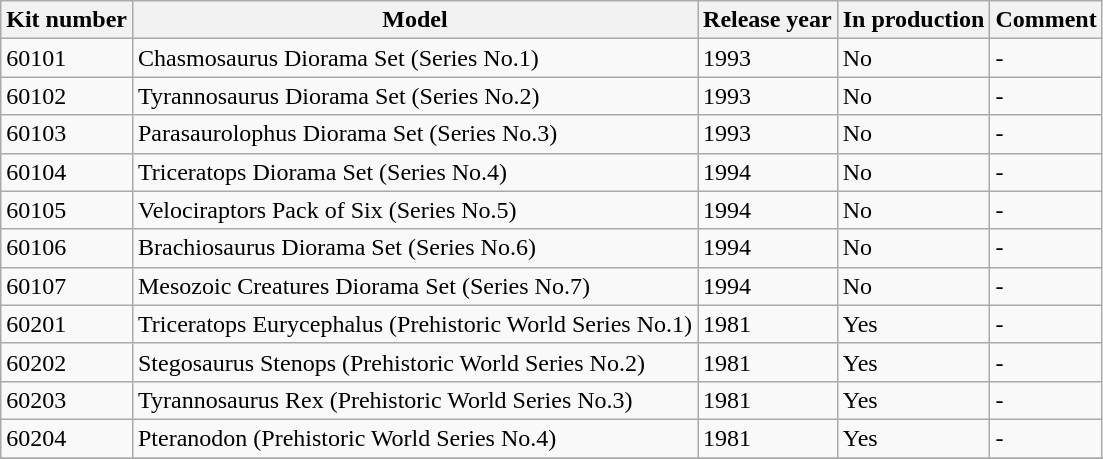<table class="wikitable">
<tr>
<th>Kit number</th>
<th>Model</th>
<th>Release year</th>
<th>In production</th>
<th>Comment</th>
</tr>
<tr>
<td>60101</td>
<td>Chasmosaurus Diorama Set (Series No.1)</td>
<td>1993</td>
<td>No</td>
<td>-</td>
</tr>
<tr>
<td>60102</td>
<td>Tyrannosaurus Diorama Set (Series No.2)</td>
<td>1993</td>
<td>No</td>
<td>-</td>
</tr>
<tr>
<td>60103</td>
<td>Parasaurolophus Diorama Set (Series No.3)</td>
<td>1993</td>
<td>No</td>
<td>-</td>
</tr>
<tr>
<td>60104</td>
<td>Triceratops Diorama Set (Series No.4)</td>
<td>1994</td>
<td>No</td>
<td>-</td>
</tr>
<tr>
<td>60105</td>
<td>Velociraptors Pack of Six (Series No.5)</td>
<td>1994</td>
<td>No</td>
<td>-</td>
</tr>
<tr>
<td>60106</td>
<td>Brachiosaurus Diorama Set (Series No.6)</td>
<td>1994</td>
<td>No</td>
<td>-</td>
</tr>
<tr>
<td>60107</td>
<td>Mesozoic Creatures Diorama Set (Series No.7)</td>
<td>1994</td>
<td>No</td>
<td>-</td>
</tr>
<tr>
<td>60201</td>
<td>Triceratops Eurycephalus (Prehistoric World Series No.1)</td>
<td>1981</td>
<td>Yes</td>
<td>-</td>
</tr>
<tr>
<td>60202</td>
<td>Stegosaurus Stenops (Prehistoric World Series No.2)</td>
<td>1981</td>
<td>Yes</td>
<td>-</td>
</tr>
<tr>
<td>60203</td>
<td>Tyrannosaurus Rex (Prehistoric World Series No.3)</td>
<td>1981</td>
<td>Yes</td>
<td>-</td>
</tr>
<tr>
<td>60204</td>
<td>Pteranodon (Prehistoric World Series No.4)</td>
<td>1981</td>
<td>Yes</td>
<td>-</td>
</tr>
<tr>
</tr>
</table>
